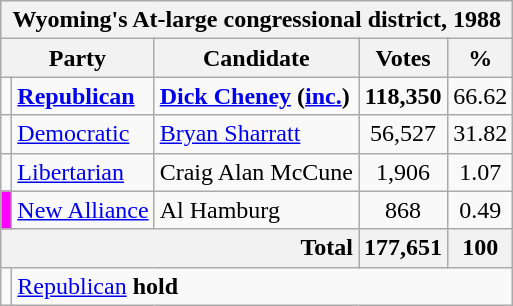<table class=wikitable>
<tr>
<th colspan = 6>Wyoming's At-large congressional district, 1988</th>
</tr>
<tr>
<th colspan=2>Party</th>
<th>Candidate</th>
<th>Votes</th>
<th>%</th>
</tr>
<tr>
<td></td>
<td><strong><a href='#'>Republican</a></strong></td>
<td><strong><a href='#'>Dick Cheney</a> (<a href='#'>inc.</a>)</strong></td>
<td align=center><strong>118,350</strong></td>
<td align=center>66.62</td>
</tr>
<tr>
<td></td>
<td><a href='#'>Democratic</a></td>
<td><a href='#'>Bryan Sharratt</a></td>
<td align=center>56,527</td>
<td align=center>31.82</td>
</tr>
<tr>
<td></td>
<td><a href='#'>Libertarian</a></td>
<td>Craig Alan McCune</td>
<td align=center>1,906</td>
<td align=center>1.07</td>
</tr>
<tr>
<td style="color:inherit;background:#ff00ff"></td>
<td><a href='#'>New Alliance</a></td>
<td>Al Hamburg</td>
<td align=center>868</td>
<td align=center>0.49</td>
</tr>
<tr>
<th colspan=3; style="text-align:right;">Total</th>
<th align=center>177,651</th>
<th align=center>100</th>
</tr>
<tr>
<td></td>
<td colspan=6; style="text-align:left;"><a href='#'>Republican</a> <strong>hold</strong></td>
</tr>
</table>
